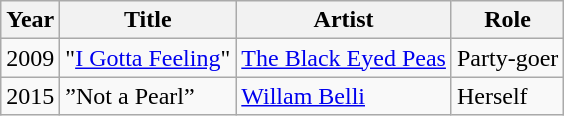<table class="wikitable">
<tr>
<th>Year</th>
<th>Title</th>
<th>Artist</th>
<th>Role</th>
</tr>
<tr>
<td>2009</td>
<td>"<a href='#'>I Gotta Feeling</a>"</td>
<td><a href='#'>The Black Eyed Peas</a></td>
<td>Party-goer</td>
</tr>
<tr>
<td>2015</td>
<td>”Not a Pearl”</td>
<td><a href='#'>Willam Belli</a></td>
<td>Herself</td>
</tr>
</table>
